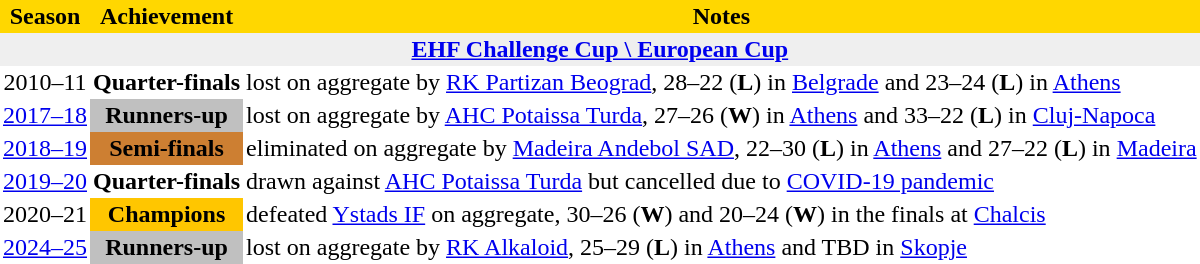<table class="toccolours" border="0" cellpadding="2" cellspacing="0" align="left" style="margin:0.5em">
<tr bgcolor="#FFD700">
<th>Season</th>
<th>Achievement</th>
<th>Notes</th>
</tr>
<tr>
<th bgcolor="#efefef" colspan="4"><a href='#'>EHF Challenge Cup \ European Cup</a></th>
</tr>
<tr>
<td align="center">2010–11</td>
<td align="center" bgcolor=><strong>Quarter-finals</strong></td>
<td align="left">lost on aggregate by <a href='#'>RK Partizan Beograd</a>, 28–22 (<strong>L</strong>) in <a href='#'>Belgrade</a> and 23–24 (<strong>L</strong>) in <a href='#'>Athens</a></td>
</tr>
<tr>
<td align="center"><a href='#'>2017–18</a></td>
<td align="center" bgcolor=#C0C0C0><strong>Runners-up</strong></td>
<td align="left">lost on aggregate by <a href='#'>AHC Potaissa Turda</a>, 27–26 (<strong>W</strong>) in <a href='#'>Athens</a> and 33–22 (<strong>L</strong>) in <a href='#'>Cluj-Napoca</a></td>
</tr>
<tr>
<td align="center"><a href='#'>2018–19</a></td>
<td align="center" bgcolor=#CD7F32><strong>Semi-finals</strong></td>
<td align="left">eliminated on aggregate by <a href='#'>Madeira Andebol SAD</a>, 22–30 (<strong>L</strong>) in <a href='#'>Athens</a> and 27–22 (<strong>L</strong>) in <a href='#'>Madeira</a></td>
</tr>
<tr>
<td align="center"><a href='#'>2019–20</a></td>
<td align="center" bgcolor=><strong>Quarter-finals</strong></td>
<td align="left">drawn against <a href='#'>AHC Potaissa Turda</a> but cancelled due to <a href='#'>COVID-19 pandemic</a></td>
</tr>
<tr>
<td align="center">2020–21</td>
<td align="center" bgcolor="#ffc600"><strong>Champions</strong></td>
<td align="left">defeated <a href='#'>Ystads IF</a> on aggregate, 30–26 (<strong>W</strong>) and 20–24 (<strong>W</strong>) in the finals at <a href='#'>Chalcis</a></td>
</tr>
<tr>
<td align="center"><a href='#'>2024–25</a></td>
<td align="center" bgcolor=#C0C0C0><strong>Runners-up</strong></td>
<td align="left">lost on aggregate by <a href='#'>RK Alkaloid</a>, 25–29 (<strong>L</strong>) in <a href='#'>Athens</a> and TBD in <a href='#'>Skopje</a></td>
</tr>
<tr>
</tr>
</table>
